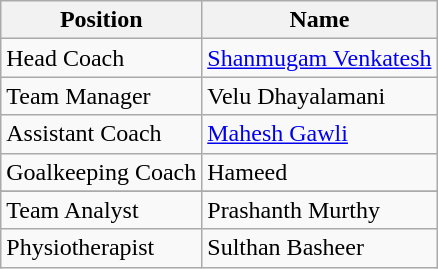<table class="wikitable">
<tr>
<th>Position</th>
<th>Name</th>
</tr>
<tr>
<td>Head Coach</td>
<td> <a href='#'>Shanmugam Venkatesh</a></td>
</tr>
<tr>
<td>Team Manager</td>
<td> Velu Dhayalamani</td>
</tr>
<tr>
<td>Assistant Coach</td>
<td> <a href='#'>Mahesh Gawli</a></td>
</tr>
<tr>
<td>Goalkeeping Coach</td>
<td> Hameed</td>
</tr>
<tr>
</tr>
<tr>
<td>Team Analyst</td>
<td> Prashanth Murthy</td>
</tr>
<tr>
<td>Physiotherapist</td>
<td> Sulthan Basheer</td>
</tr>
</table>
